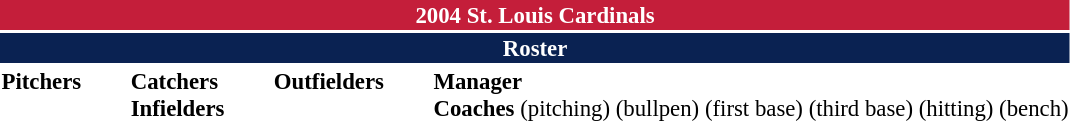<table class="toccolours" style="font-size: 95%;">
<tr>
<th colspan="10" style="background-color: #c41e3a; color: #FFFFFF; text-align: center;">2004 St. Louis Cardinals</th>
</tr>
<tr>
<td colspan="10" style="background-color: #0a2252; color: #FFFFFF; text-align: center;"><strong>Roster</strong></td>
</tr>
<tr>
<td valign="top"><strong>Pitchers</strong><br>

















</td>
<td width="25px"></td>
<td valign="top"><strong>Catchers</strong><br>


<strong>Infielders</strong>






</td>
<td width="25px"></td>
<td valign="top"><strong>Outfielders</strong><br>






</td>
<td width="25px"></td>
<td valign="top"><strong>Manager</strong><br>
<strong>Coaches</strong>
 (pitching)
 (bullpen)
 (first base)
 (third base)
 (hitting)
 (bench)</td>
</tr>
</table>
